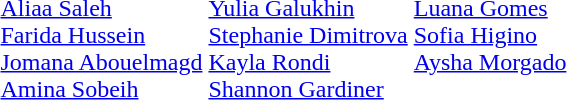<table>
<tr>
<th scope=row style="text-align:left"></th>
<td valign="top"><br><a href='#'>Aliaa Saleh</a><br><a href='#'>Farida Hussein</a><br><a href='#'>Jomana Abouelmagd</a><br><a href='#'>Amina Sobeih</a></td>
<td valign="top"><br><a href='#'>Yulia Galukhin</a><br><a href='#'>Stephanie Dimitrova</a><br><a href='#'>Kayla Rondi</a><br><a href='#'>Shannon Gardiner</a></td>
<td valign="top"><br><a href='#'>Luana Gomes</a><br><a href='#'>Sofia Higino</a><br><a href='#'>Aysha Morgado</a></td>
</tr>
</table>
